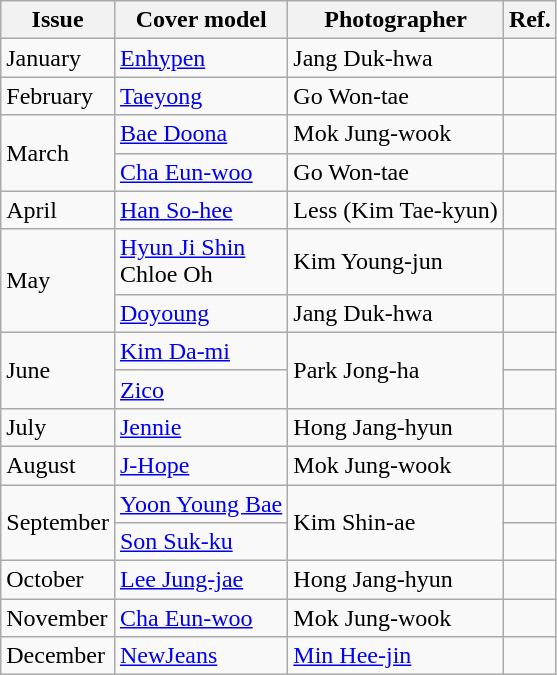<table class="sortable wikitable">
<tr>
<th>Issue</th>
<th>Cover model</th>
<th>Photographer</th>
<th>Ref.</th>
</tr>
<tr>
<td>January</td>
<td><a href='#'>Enhypen</a></td>
<td>Jang Duk-hwa</td>
<td></td>
</tr>
<tr>
<td>February</td>
<td><a href='#'>Taeyong</a></td>
<td>Go Won-tae</td>
<td></td>
</tr>
<tr>
<td rowspan=2>March</td>
<td><a href='#'>Bae Doona</a></td>
<td>Mok Jung-wook</td>
<td></td>
</tr>
<tr>
<td><a href='#'>Cha Eun-woo</a></td>
<td>Go Won-tae</td>
<td></td>
</tr>
<tr>
<td>April</td>
<td><a href='#'>Han So-hee</a></td>
<td>Less (Kim Tae-kyun)</td>
<td></td>
</tr>
<tr>
<td rowspan=2>May</td>
<td><a href='#'>Hyun Ji Shin</a><br>Chloe Oh</td>
<td>Kim Young-jun</td>
<td></td>
</tr>
<tr>
<td><a href='#'>Doyoung</a></td>
<td>Jang Duk-hwa</td>
<td></td>
</tr>
<tr>
<td rowspan="2">June</td>
<td><a href='#'>Kim Da-mi</a></td>
<td rowspan="2">Park Jong-ha</td>
<td></td>
</tr>
<tr>
<td><a href='#'>Zico</a></td>
<td></td>
</tr>
<tr>
<td>July</td>
<td><a href='#'>Jennie</a></td>
<td>Hong Jang-hyun</td>
<td></td>
</tr>
<tr>
<td>August</td>
<td><a href='#'>J-Hope</a></td>
<td>Mok Jung-wook</td>
<td></td>
</tr>
<tr>
<td rowspan="2">September</td>
<td><a href='#'>Yoon Young Bae</a></td>
<td rowspan="2">Kim Shin-ae</td>
<td></td>
</tr>
<tr>
<td><a href='#'>Son Suk-ku</a></td>
<td></td>
</tr>
<tr>
<td>October</td>
<td><a href='#'>Lee Jung-jae</a></td>
<td>Hong Jang-hyun</td>
<td></td>
</tr>
<tr>
<td>November</td>
<td><a href='#'>Cha Eun-woo</a></td>
<td>Mok Jung-wook</td>
<td></td>
</tr>
<tr>
<td>December</td>
<td><a href='#'>NewJeans</a></td>
<td><a href='#'>Min Hee-jin</a></td>
<td></td>
</tr>
</table>
